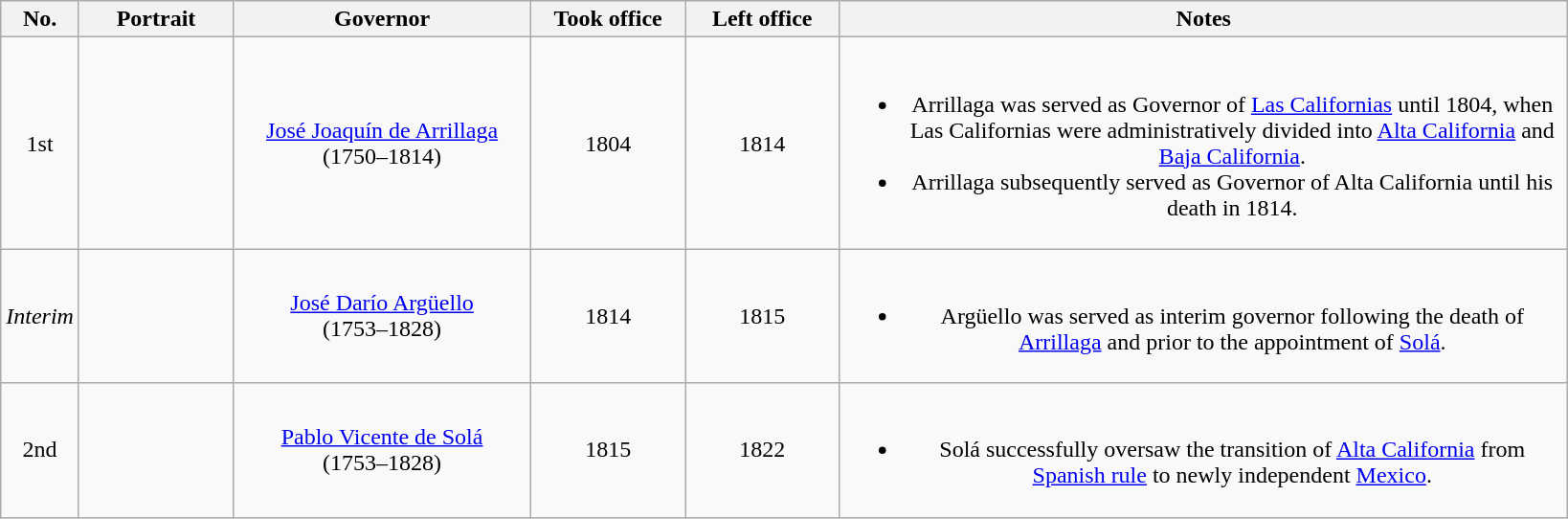<table class="wikitable" style="text-align:center">
<tr>
<th scope="col" width=40>No.</th>
<th scope="col" width=100>Portrait</th>
<th scope="col" width=200>Governor</th>
<th scope="col" width=100>Took office</th>
<th scope="col" width=100>Left office</th>
<th scope="col" width=500>Notes</th>
</tr>
<tr>
<td>1st</td>
<td></td>
<td><a href='#'>José Joaquín de Arrillaga</a><br> (1750–1814)</td>
<td>1804</td>
<td>1814</td>
<td><br><ul><li>Arrillaga was served as Governor of <a href='#'>Las Californias</a> until 1804, when Las Californias were administratively divided into <a href='#'>Alta California</a> and <a href='#'>Baja California</a>.</li><li>Arrillaga subsequently served as Governor of Alta California until his death in 1814.</li></ul></td>
</tr>
<tr>
<td><em>Interim</em></td>
<td></td>
<td><a href='#'>José Darío Argüello</a><br> (1753–1828)</td>
<td>1814</td>
<td>1815</td>
<td><br><ul><li>Argüello was served as interim governor following the death of <a href='#'>Arrillaga</a> and prior to the appointment of <a href='#'>Solá</a>.</li></ul></td>
</tr>
<tr>
<td>2nd</td>
<td></td>
<td><a href='#'>Pablo Vicente de Solá</a><br> (1753–1828)</td>
<td>1815</td>
<td>1822</td>
<td><br><ul><li>Solá successfully oversaw the transition of <a href='#'>Alta California</a> from <a href='#'>Spanish rule</a> to newly independent <a href='#'>Mexico</a>.</li></ul></td>
</tr>
</table>
